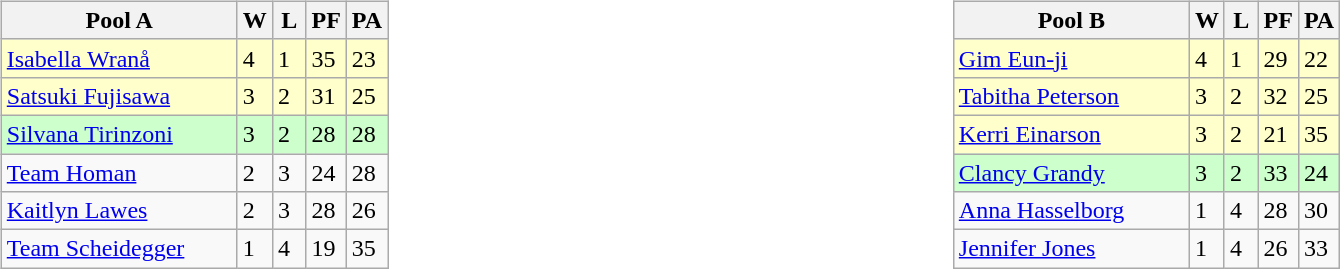<table table>
<tr>
<td valign=top width=10%><br><table class=wikitable>
<tr>
<th width=150>Pool A</th>
<th width=15>W</th>
<th width=15>L</th>
<th width=15>PF</th>
<th width=15>PA</th>
</tr>
<tr bgcolor=#ffffcc>
<td> <a href='#'>Isabella Wranå</a></td>
<td>4</td>
<td>1</td>
<td>35</td>
<td>23</td>
</tr>
<tr bgcolor=#ffffcc>
<td> <a href='#'>Satsuki Fujisawa</a></td>
<td>3</td>
<td>2</td>
<td>31</td>
<td>25</td>
</tr>
<tr bgcolor=#ccffcc>
<td> <a href='#'>Silvana Tirinzoni</a></td>
<td>3</td>
<td>2</td>
<td>28</td>
<td>28</td>
</tr>
<tr>
<td> <a href='#'>Team Homan</a></td>
<td>2</td>
<td>3</td>
<td>24</td>
<td>28</td>
</tr>
<tr>
<td> <a href='#'>Kaitlyn Lawes</a></td>
<td>2</td>
<td>3</td>
<td>28</td>
<td>26</td>
</tr>
<tr>
<td> <a href='#'>Team Scheidegger</a></td>
<td>1</td>
<td>4</td>
<td>19</td>
<td>35</td>
</tr>
</table>
</td>
<td valign=top width=10%><br><table class=wikitable>
<tr>
<th width=150>Pool B</th>
<th width=15>W</th>
<th width=15>L</th>
<th width=15>PF</th>
<th width=15>PA</th>
</tr>
<tr bgcolor=#ffffcc>
<td> <a href='#'>Gim Eun-ji</a></td>
<td>4</td>
<td>1</td>
<td>29</td>
<td>22</td>
</tr>
<tr bgcolor=#ffffcc>
<td> <a href='#'>Tabitha Peterson</a></td>
<td>3</td>
<td>2</td>
<td>32</td>
<td>25</td>
</tr>
<tr bgcolor=#ffffcc>
<td> <a href='#'>Kerri Einarson</a></td>
<td>3</td>
<td>2</td>
<td>21</td>
<td>35</td>
</tr>
<tr bgcolor=#ccffcc>
<td> <a href='#'>Clancy Grandy</a></td>
<td>3</td>
<td>2</td>
<td>33</td>
<td>24</td>
</tr>
<tr>
<td> <a href='#'>Anna Hasselborg</a></td>
<td>1</td>
<td>4</td>
<td>28</td>
<td>30</td>
</tr>
<tr>
<td> <a href='#'>Jennifer Jones</a></td>
<td>1</td>
<td>4</td>
<td>26</td>
<td>33</td>
</tr>
</table>
</td>
</tr>
</table>
